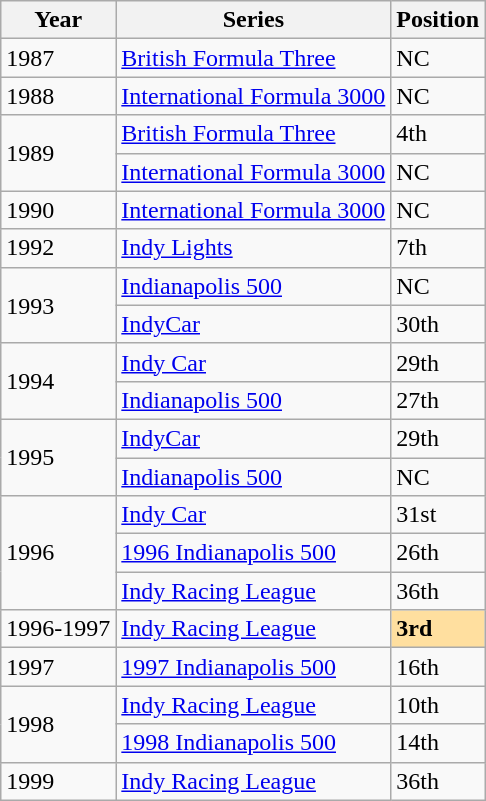<table class="wikitable">
<tr>
<th>Year</th>
<th>Series</th>
<th>Position</th>
</tr>
<tr>
<td>1987</td>
<td><a href='#'>British Formula Three</a></td>
<td>NC</td>
</tr>
<tr>
<td>1988</td>
<td><a href='#'>International Formula 3000</a></td>
<td>NC</td>
</tr>
<tr>
<td rowspan="2">1989</td>
<td><a href='#'>British Formula Three</a></td>
<td>4th</td>
</tr>
<tr>
<td><a href='#'>International Formula 3000</a></td>
<td>NC</td>
</tr>
<tr>
<td>1990</td>
<td><a href='#'>International Formula 3000</a></td>
<td>NC</td>
</tr>
<tr>
<td>1992</td>
<td><a href='#'>Indy Lights</a></td>
<td>7th</td>
</tr>
<tr>
<td rowspan="2">1993</td>
<td><a href='#'>Indianapolis 500</a></td>
<td>NC</td>
</tr>
<tr>
<td><a href='#'>IndyCar</a></td>
<td>30th</td>
</tr>
<tr>
<td rowspan="2">1994</td>
<td><a href='#'>Indy Car</a></td>
<td>29th</td>
</tr>
<tr>
<td><a href='#'>Indianapolis 500</a></td>
<td>27th</td>
</tr>
<tr>
<td rowspan="2">1995</td>
<td><a href='#'>IndyCar</a></td>
<td>29th</td>
</tr>
<tr>
<td><a href='#'>Indianapolis 500</a></td>
<td>NC</td>
</tr>
<tr>
<td rowspan="3">1996</td>
<td><a href='#'>Indy Car</a></td>
<td>31st</td>
</tr>
<tr>
<td><a href='#'>1996 Indianapolis 500</a></td>
<td>26th</td>
</tr>
<tr>
<td><a href='#'>Indy Racing League</a></td>
<td>36th</td>
</tr>
<tr>
<td>1996-1997</td>
<td><a href='#'>Indy Racing League</a></td>
<td style="background:#ffdf9f;"><strong>3rd</strong></td>
</tr>
<tr>
<td>1997</td>
<td><a href='#'>1997 Indianapolis 500</a></td>
<td>16th</td>
</tr>
<tr>
<td rowspan="2">1998</td>
<td><a href='#'>Indy Racing League</a></td>
<td>10th</td>
</tr>
<tr>
<td><a href='#'>1998 Indianapolis 500</a></td>
<td>14th</td>
</tr>
<tr>
<td>1999</td>
<td><a href='#'>Indy Racing League</a></td>
<td>36th</td>
</tr>
</table>
